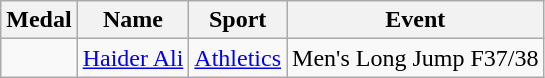<table class="wikitable">
<tr>
<th>Medal</th>
<th>Name</th>
<th>Sport</th>
<th>Event</th>
</tr>
<tr>
<td></td>
<td><a href='#'>Haider Ali</a></td>
<td><a href='#'>Athletics</a></td>
<td>Men's Long Jump F37/38</td>
</tr>
</table>
